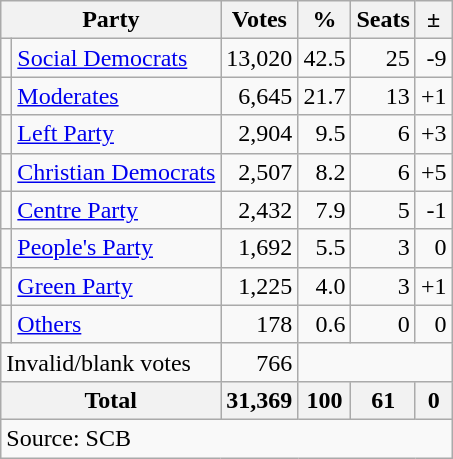<table class=wikitable style=text-align:right>
<tr>
<th colspan=2>Party</th>
<th>Votes</th>
<th>%</th>
<th>Seats</th>
<th>±</th>
</tr>
<tr>
<td bgcolor=></td>
<td align=left><a href='#'>Social Democrats</a></td>
<td>13,020</td>
<td>42.5</td>
<td>25</td>
<td>-9</td>
</tr>
<tr>
<td bgcolor=></td>
<td align=left><a href='#'>Moderates</a></td>
<td>6,645</td>
<td>21.7</td>
<td>13</td>
<td>+1</td>
</tr>
<tr>
<td bgcolor=></td>
<td align=left><a href='#'>Left Party</a></td>
<td>2,904</td>
<td>9.5</td>
<td>6</td>
<td>+3</td>
</tr>
<tr>
<td bgcolor=></td>
<td align=left><a href='#'>Christian Democrats</a></td>
<td>2,507</td>
<td>8.2</td>
<td>6</td>
<td>+5</td>
</tr>
<tr>
<td bgcolor=></td>
<td align=left><a href='#'>Centre Party</a></td>
<td>2,432</td>
<td>7.9</td>
<td>5</td>
<td>-1</td>
</tr>
<tr>
<td bgcolor=></td>
<td align=left><a href='#'>People's Party</a></td>
<td>1,692</td>
<td>5.5</td>
<td>3</td>
<td>0</td>
</tr>
<tr>
<td bgcolor=></td>
<td align=left><a href='#'>Green Party</a></td>
<td>1,225</td>
<td>4.0</td>
<td>3</td>
<td>+1</td>
</tr>
<tr>
<td></td>
<td align=left><a href='#'>Others</a></td>
<td>178</td>
<td>0.6</td>
<td>0</td>
<td>0</td>
</tr>
<tr>
<td align=left colspan=2>Invalid/blank votes</td>
<td>766</td>
<td colspan=3></td>
</tr>
<tr>
<th align=left colspan=2>Total</th>
<th>31,369</th>
<th>100</th>
<th>61</th>
<th>0</th>
</tr>
<tr>
<td align=left colspan=6>Source: SCB </td>
</tr>
</table>
